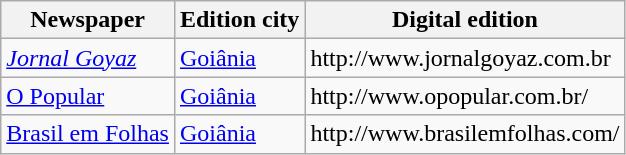<table class="wikitable sortable">
<tr style="text-align:center">
<th>Newspaper</th>
<th>Edition city</th>
<th>Digital edition</th>
</tr>
<tr>
<td><em><a href='#'>Jornal Goyaz</a></em></td>
<td><a href='#'>Goiânia</a></td>
<td>http://www.jornalgoyaz.com.br</td>
</tr>
<tr>
<td><a href='#'>O Popular</a></td>
<td><a href='#'>Goiânia</a></td>
<td>http://www.opopular.com.br/</td>
</tr>
<tr>
<td><a href='#'>Brasil em Folhas</a></td>
<td><a href='#'>Goiânia</a></td>
<td>http://www.brasilemfolhas.com/</td>
</tr>
</table>
